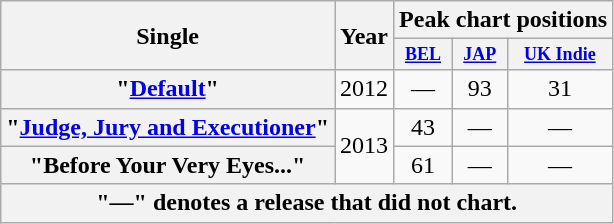<table class="wikitable plainrowheaders" style="text-align:center">
<tr>
<th scope="col" rowspan="2">Single</th>
<th scope="col" rowspan="2">Year</th>
<th scope="col" colspan="3">Peak chart positions</th>
</tr>
<tr>
<th scope="col" style="font-size:75%"><a href='#'>BEL</a><br></th>
<th scope="col" style="font-size:75%"><a href='#'>JAP</a><br></th>
<th scope="col" style="font-size:75%"><a href='#'>UK Indie</a><br></th>
</tr>
<tr>
<th scope="row">"<a href='#'>Default</a>"</th>
<td>2012</td>
<td>—</td>
<td>93</td>
<td>31</td>
</tr>
<tr>
<th scope="row">"<a href='#'>Judge, Jury and Executioner</a>"</th>
<td rowspan="2">2013</td>
<td>43</td>
<td>—</td>
<td>—</td>
</tr>
<tr>
<th scope="row">"Before Your Very Eyes..."</th>
<td>61</td>
<td>—</td>
<td>—</td>
</tr>
<tr>
<th scope="row" style="text-align:center" colspan="5">"—" denotes a release that did not chart.</th>
</tr>
</table>
